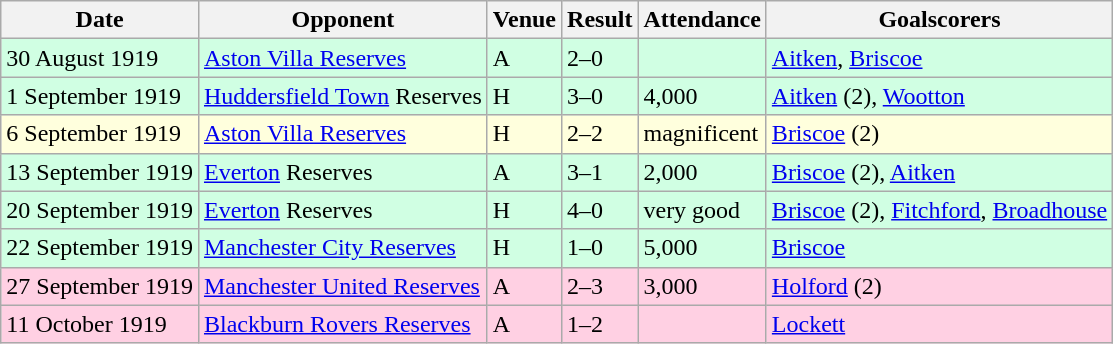<table class="wikitable">
<tr>
<th>Date</th>
<th>Opponent</th>
<th>Venue</th>
<th>Result</th>
<th>Attendance</th>
<th>Goalscorers</th>
</tr>
<tr style="background-color: #d0ffe3;">
<td>30 August 1919</td>
<td><a href='#'>Aston Villa Reserves</a></td>
<td>A</td>
<td>2–0</td>
<td></td>
<td><a href='#'>Aitken</a>, <a href='#'>Briscoe</a></td>
</tr>
<tr style="background-color: #d0ffe3;">
<td>1 September 1919</td>
<td><a href='#'>Huddersfield Town</a> Reserves</td>
<td>H</td>
<td>3–0</td>
<td>4,000</td>
<td><a href='#'>Aitken</a> (2), <a href='#'>Wootton</a></td>
</tr>
<tr style="background-color: #ffffdd;">
<td>6 September 1919</td>
<td><a href='#'>Aston Villa Reserves</a></td>
<td>H</td>
<td>2–2</td>
<td>magnificent</td>
<td><a href='#'>Briscoe</a> (2)</td>
</tr>
<tr style="background-color: #d0ffe3;">
<td>13 September 1919</td>
<td><a href='#'>Everton</a> Reserves</td>
<td>A</td>
<td>3–1</td>
<td>2,000</td>
<td><a href='#'>Briscoe</a> (2), <a href='#'>Aitken</a></td>
</tr>
<tr style="background-color: #d0ffe3;">
<td>20 September 1919</td>
<td><a href='#'>Everton</a> Reserves</td>
<td>H</td>
<td>4–0</td>
<td>very good</td>
<td><a href='#'>Briscoe</a> (2), <a href='#'>Fitchford</a>, <a href='#'>Broadhouse</a></td>
</tr>
<tr style="background-color: #d0ffe3;">
<td>22 September 1919</td>
<td><a href='#'>Manchester City Reserves</a></td>
<td>H</td>
<td>1–0</td>
<td>5,000</td>
<td><a href='#'>Briscoe</a></td>
</tr>
<tr style="background-color: #ffd0e3;">
<td>27 September 1919</td>
<td><a href='#'>Manchester United Reserves</a></td>
<td>A</td>
<td>2–3</td>
<td>3,000</td>
<td><a href='#'>Holford</a> (2)</td>
</tr>
<tr style="background-color: #ffd0e3;">
<td>11 October 1919</td>
<td><a href='#'>Blackburn Rovers Reserves</a></td>
<td>A</td>
<td>1–2</td>
<td></td>
<td><a href='#'>Lockett</a></td>
</tr>
</table>
